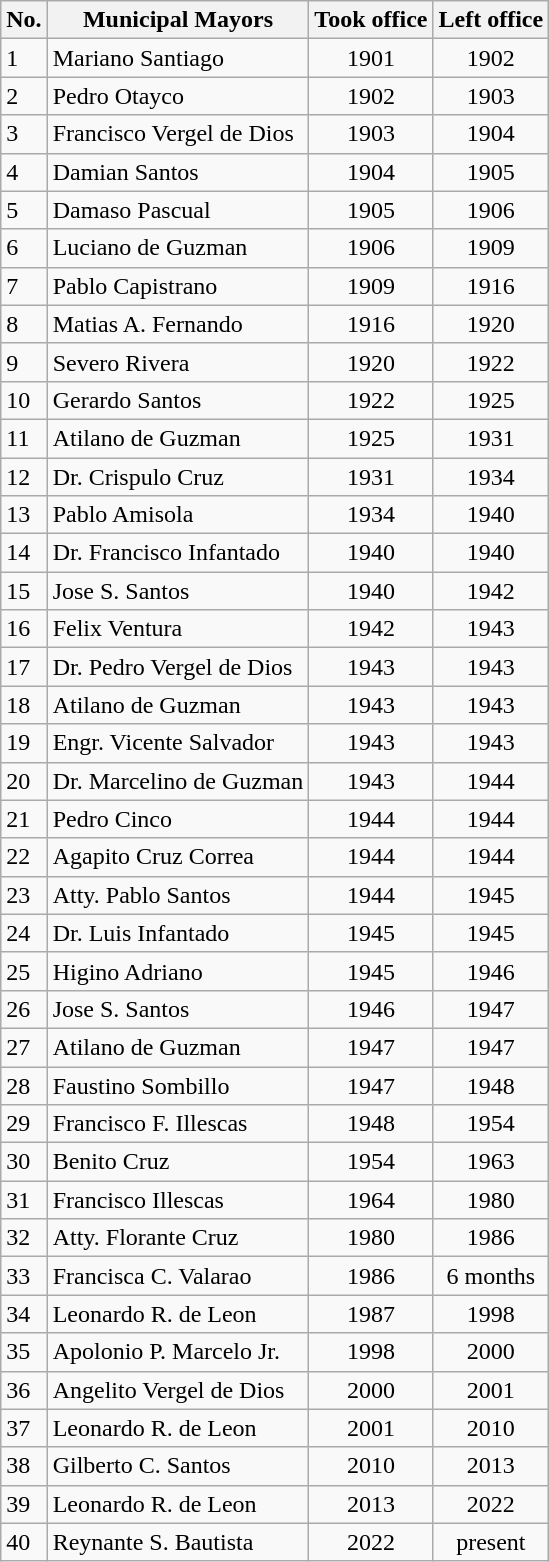<table class="wikitable" style="float:center; ">
<tr>
<th>No.</th>
<th>Municipal Mayors</th>
<th style="text-align:center;">Took office</th>
<th>Left office</th>
</tr>
<tr>
<td>1</td>
<td>Mariano Santiago</td>
<td style="text-align:center">1901</td>
<td style="text-align:center">1902</td>
</tr>
<tr>
<td>2</td>
<td>Pedro Otayco</td>
<td style="text-align:center">1902</td>
<td style="text-align:center">1903</td>
</tr>
<tr>
<td>3</td>
<td>Francisco Vergel de Dios</td>
<td style="text-align:center">1903</td>
<td style="text-align:center">1904</td>
</tr>
<tr>
<td>4</td>
<td>Damian Santos</td>
<td style="text-align:center">1904</td>
<td style="text-align:center">1905</td>
</tr>
<tr>
<td>5</td>
<td>Damaso Pascual</td>
<td style="text-align:center">1905</td>
<td style="text-align:center">1906</td>
</tr>
<tr>
<td>6</td>
<td>Luciano de Guzman</td>
<td style="text-align:center">1906</td>
<td style="text-align:center">1909</td>
</tr>
<tr>
<td>7</td>
<td>Pablo Capistrano</td>
<td style="text-align:center">1909</td>
<td style="text-align:center">1916</td>
</tr>
<tr>
<td>8</td>
<td>Matias A. Fernando</td>
<td style="text-align:center">1916</td>
<td style="text-align:center">1920</td>
</tr>
<tr>
<td>9</td>
<td>Severo Rivera</td>
<td style="text-align:center">1920</td>
<td style="text-align:center">1922</td>
</tr>
<tr>
<td>10</td>
<td>Gerardo Santos</td>
<td style="text-align:center">1922</td>
<td style="text-align:center">1925</td>
</tr>
<tr>
<td>11</td>
<td>Atilano de Guzman</td>
<td style="text-align:center">1925</td>
<td style="text-align:center">1931</td>
</tr>
<tr>
<td>12</td>
<td>Dr. Crispulo Cruz</td>
<td style="text-align:center">1931</td>
<td style="text-align:center">1934</td>
</tr>
<tr>
<td>13</td>
<td>Pablo Amisola</td>
<td style="text-align:center">1934</td>
<td style="text-align:center">1940</td>
</tr>
<tr>
<td>14</td>
<td>Dr. Francisco Infantado</td>
<td style="text-align:center">1940</td>
<td style="text-align:center">1940</td>
</tr>
<tr>
<td>15</td>
<td>Jose S. Santos</td>
<td style="text-align:center">1940</td>
<td style="text-align:center">1942</td>
</tr>
<tr>
<td>16</td>
<td>Felix Ventura</td>
<td style="text-align:center">1942</td>
<td style="text-align:center">1943</td>
</tr>
<tr>
<td>17</td>
<td>Dr. Pedro Vergel de Dios</td>
<td style="text-align:center">1943</td>
<td style="text-align:center">1943</td>
</tr>
<tr>
<td>18</td>
<td>Atilano de Guzman</td>
<td style="text-align:center">1943</td>
<td style="text-align:center">1943</td>
</tr>
<tr>
<td>19</td>
<td>Engr. Vicente Salvador</td>
<td style="text-align:center">1943</td>
<td style="text-align:center">1943</td>
</tr>
<tr>
<td>20</td>
<td>Dr. Marcelino de Guzman</td>
<td style="text-align:center">1943</td>
<td style="text-align:center">1944</td>
</tr>
<tr>
<td>21</td>
<td>Pedro Cinco</td>
<td style="text-align:center">1944</td>
<td style="text-align:center">1944</td>
</tr>
<tr>
<td>22</td>
<td>Agapito Cruz Correa</td>
<td style="text-align:center">1944</td>
<td style="text-align:center">1944</td>
</tr>
<tr>
<td>23</td>
<td>Atty. Pablo Santos</td>
<td style="text-align:center">1944</td>
<td style="text-align:center">1945</td>
</tr>
<tr>
<td>24</td>
<td>Dr. Luis Infantado</td>
<td style="text-align:center">1945</td>
<td style="text-align:center">1945</td>
</tr>
<tr>
<td>25</td>
<td>Higino Adriano</td>
<td style="text-align:center">1945</td>
<td style="text-align:center">1946</td>
</tr>
<tr>
<td>26</td>
<td>Jose S. Santos</td>
<td style="text-align:center">1946</td>
<td style="text-align:center">1947</td>
</tr>
<tr>
<td>27</td>
<td>Atilano de Guzman</td>
<td style="text-align:center">1947</td>
<td style="text-align:center">1947</td>
</tr>
<tr>
<td>28</td>
<td>Faustino Sombillo</td>
<td style="text-align:center">1947</td>
<td style="text-align:center">1948</td>
</tr>
<tr>
<td>29</td>
<td>Francisco F. Illescas</td>
<td style="text-align:center">1948</td>
<td style="text-align:center">1954</td>
</tr>
<tr>
<td>30</td>
<td>Benito Cruz</td>
<td style="text-align:center">1954</td>
<td style="text-align:center">1963</td>
</tr>
<tr>
<td>31</td>
<td>Francisco Illescas</td>
<td style="text-align:center">1964</td>
<td style="text-align:center">1980</td>
</tr>
<tr>
<td>32</td>
<td>Atty. Florante Cruz</td>
<td style="text-align:center">1980</td>
<td style="text-align:center">1986</td>
</tr>
<tr>
<td>33</td>
<td>Francisca C. Valarao</td>
<td style="text-align:center">1986</td>
<td style="text-align:center">6 months</td>
</tr>
<tr>
<td>34</td>
<td>Leonardo R. de Leon</td>
<td style="text-align:center">1987</td>
<td style="text-align:center">1998</td>
</tr>
<tr>
<td>35</td>
<td>Apolonio P. Marcelo Jr.</td>
<td style="text-align:center">1998</td>
<td style="text-align:center">2000</td>
</tr>
<tr>
<td>36</td>
<td>Angelito Vergel de Dios</td>
<td style="text-align:center">2000</td>
<td style="text-align:center">2001</td>
</tr>
<tr>
<td>37</td>
<td>Leonardo R. de Leon</td>
<td style="text-align:center">2001</td>
<td style="text-align:center">2010</td>
</tr>
<tr>
<td>38</td>
<td>Gilberto C. Santos</td>
<td style="text-align:center">2010</td>
<td style="text-align:center">2013</td>
</tr>
<tr>
<td>39</td>
<td>Leonardo R. de Leon</td>
<td style="text-align:center">2013</td>
<td style="text-align:center">2022</td>
</tr>
<tr>
<td>40</td>
<td>Reynante S. Bautista</td>
<td style="text-align:center">2022</td>
<td style="text-align:center">present</td>
</tr>
</table>
